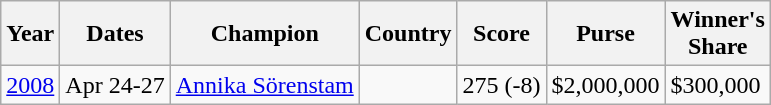<table class="wikitable">
<tr>
<th>Year</th>
<th>Dates</th>
<th>Champion</th>
<th>Country</th>
<th>Score</th>
<th>Purse</th>
<th>Winner's<br>Share</th>
</tr>
<tr>
<td><a href='#'>2008</a></td>
<td>Apr 24-27</td>
<td><a href='#'>Annika Sörenstam</a></td>
<td></td>
<td>275 (-8)</td>
<td>$2,000,000</td>
<td>$300,000</td>
</tr>
</table>
